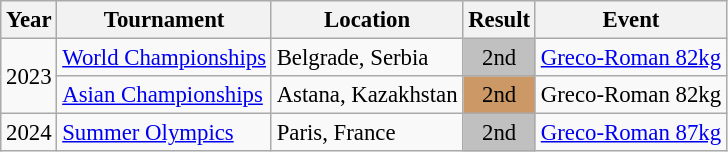<table class="wikitable" style="font-size:95%;">
<tr>
<th>Year</th>
<th>Tournament</th>
<th>Location</th>
<th>Result</th>
<th>Event</th>
</tr>
<tr>
<td rowspan="2">2023</td>
<td><a href='#'>World Championships</a></td>
<td>Belgrade, Serbia</td>
<td align="center" bgcolor="silver">2nd</td>
<td><a href='#'>Greco-Roman 82kg</a></td>
</tr>
<tr>
<td><a href='#'>Asian Championships</a></td>
<td>Astana, Kazakhstan</td>
<td align="center" bgcolor="cc9966">2nd</td>
<td>Greco-Roman 82kg</td>
</tr>
<tr>
<td>2024</td>
<td><a href='#'>Summer Olympics</a></td>
<td>Paris, France</td>
<td align="center" bgcolor="silver">2nd</td>
<td><a href='#'>Greco-Roman 87kg</a></td>
</tr>
</table>
